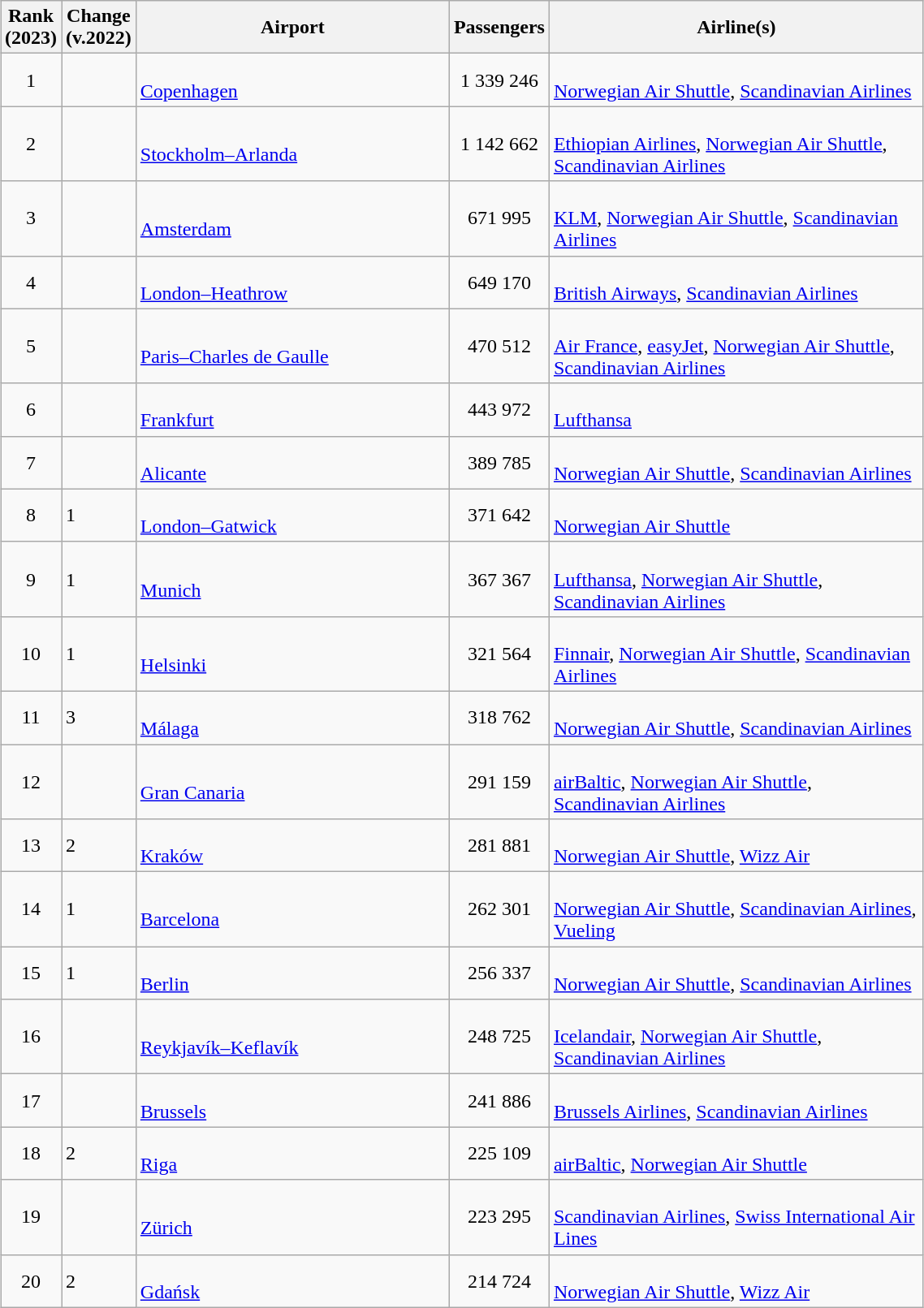<table class="wikitable sortable" style="margin:auto;">
<tr>
<th style="width:25px;">Rank (2023)</th>
<th style="width:50px;">Change (v.2022)</th>
<th style="width:250px;">Airport</th>
<th style="width:50px;">Passengers</th>
<th style="width:300px;">Airline(s)</th>
</tr>
<tr>
<td style="text-align:center;">1</td>
<td></td>
<td><br> <a href='#'>Copenhagen</a></td>
<td style="text-align:center;">1 339 246</td>
<td><br><a href='#'>Norwegian Air Shuttle</a>, <a href='#'>Scandinavian Airlines</a></td>
</tr>
<tr>
<td style="text-align:center;">2</td>
<td></td>
<td><br> <a href='#'>Stockholm–Arlanda</a></td>
<td style="text-align:center;">1 142 662</td>
<td><br><a href='#'>Ethiopian Airlines</a>, <a href='#'>Norwegian Air Shuttle</a>, <a href='#'>Scandinavian Airlines</a></td>
</tr>
<tr>
<td style="text-align:center;">3</td>
<td></td>
<td><br> <a href='#'>Amsterdam</a></td>
<td style="text-align:center;">671 995</td>
<td><br><a href='#'>KLM</a>, <a href='#'>Norwegian Air Shuttle</a>, <a href='#'>Scandinavian Airlines</a></td>
</tr>
<tr>
<td style="text-align:center;">4</td>
<td></td>
<td><br> <a href='#'>London–Heathrow</a></td>
<td style="text-align:center;">649 170</td>
<td><br><a href='#'>British Airways</a>, <a href='#'>Scandinavian Airlines</a></td>
</tr>
<tr>
<td style="text-align:center;">5</td>
<td></td>
<td><br> <a href='#'>Paris–Charles de Gaulle</a></td>
<td style="text-align:center;">470 512</td>
<td><br><a href='#'>Air France</a>, <a href='#'>easyJet</a>, <a href='#'>Norwegian Air Shuttle</a>, <a href='#'>Scandinavian Airlines</a></td>
</tr>
<tr>
<td style="text-align:center;">6</td>
<td></td>
<td><br> <a href='#'>Frankfurt</a></td>
<td style="text-align:center;">443 972</td>
<td><br><a href='#'>Lufthansa</a></td>
</tr>
<tr>
<td style="text-align:center;">7</td>
<td></td>
<td><br> <a href='#'>Alicante</a></td>
<td style="text-align:center;">389 785</td>
<td><br><a href='#'>Norwegian Air Shuttle</a>, <a href='#'>Scandinavian Airlines</a></td>
</tr>
<tr>
<td style="text-align:center;">8</td>
<td> 1</td>
<td><br> <a href='#'>London–Gatwick</a></td>
<td style="text-align:center;">371 642</td>
<td><br><a href='#'>Norwegian Air Shuttle</a></td>
</tr>
<tr>
<td style="text-align:center;">9</td>
<td> 1</td>
<td><br> <a href='#'>Munich</a></td>
<td style="text-align:center;">367 367</td>
<td><br><a href='#'>Lufthansa</a>, <a href='#'>Norwegian Air Shuttle</a>, <a href='#'>Scandinavian Airlines</a></td>
</tr>
<tr>
<td style="text-align:center;">10</td>
<td> 1</td>
<td><br> <a href='#'>Helsinki</a></td>
<td style="text-align:center;">321 564</td>
<td><br><a href='#'>Finnair</a>, <a href='#'>Norwegian Air Shuttle</a>, <a href='#'>Scandinavian Airlines</a></td>
</tr>
<tr>
<td style="text-align:center;">11</td>
<td> 3</td>
<td><br> <a href='#'>Málaga</a></td>
<td style="text-align:center;">318 762</td>
<td><br><a href='#'>Norwegian Air Shuttle</a>, <a href='#'>Scandinavian Airlines</a></td>
</tr>
<tr>
<td style="text-align:center;">12</td>
<td></td>
<td><br> <a href='#'>Gran Canaria</a></td>
<td style="text-align:center;">291 159</td>
<td><br><a href='#'>airBaltic</a>, <a href='#'>Norwegian Air Shuttle</a>, <a href='#'>Scandinavian Airlines</a></td>
</tr>
<tr>
<td style="text-align:center;">13</td>
<td> 2</td>
<td><br> <a href='#'>Kraków</a></td>
<td style="text-align:center;">281 881</td>
<td><br><a href='#'>Norwegian Air Shuttle</a>, <a href='#'>Wizz Air</a></td>
</tr>
<tr>
<td style="text-align:center;">14</td>
<td> 1</td>
<td><br> <a href='#'>Barcelona</a></td>
<td style="text-align:center;">262 301</td>
<td><br><a href='#'>Norwegian Air Shuttle</a>, <a href='#'>Scandinavian Airlines</a>, <a href='#'>Vueling</a></td>
</tr>
<tr>
<td style="text-align:center;">15</td>
<td> 1</td>
<td><br> <a href='#'>Berlin</a></td>
<td style="text-align:center;">256 337</td>
<td><br><a href='#'>Norwegian Air Shuttle</a>, <a href='#'>Scandinavian Airlines</a></td>
</tr>
<tr>
<td style="text-align:center;">16</td>
<td></td>
<td><br> <a href='#'>Reykjavík–Keflavík</a></td>
<td style="text-align:center;">248 725</td>
<td><br><a href='#'>Icelandair</a>, <a href='#'>Norwegian Air Shuttle</a>, <a href='#'>Scandinavian Airlines</a></td>
</tr>
<tr>
<td style="text-align:center;">17</td>
<td></td>
<td><br> <a href='#'>Brussels</a></td>
<td style="text-align:center;">241 886</td>
<td><br><a href='#'>Brussels Airlines</a>, <a href='#'>Scandinavian Airlines</a></td>
</tr>
<tr>
<td style="text-align:center;">18</td>
<td> 2</td>
<td><br> <a href='#'>Riga</a></td>
<td style="text-align:center;">225 109</td>
<td><br><a href='#'>airBaltic</a>, <a href='#'>Norwegian Air Shuttle</a></td>
</tr>
<tr>
<td style="text-align:center;">19</td>
<td></td>
<td><br> <a href='#'>Zürich</a></td>
<td style="text-align:center;">223 295</td>
<td><br><a href='#'>Scandinavian Airlines</a>, <a href='#'>Swiss International Air Lines</a></td>
</tr>
<tr>
<td style="text-align:center;">20</td>
<td> 2</td>
<td><br> <a href='#'>Gdańsk</a></td>
<td style="text-align:center;">214 724</td>
<td><br><a href='#'>Norwegian Air Shuttle</a>, <a href='#'>Wizz Air</a></td>
</tr>
</table>
